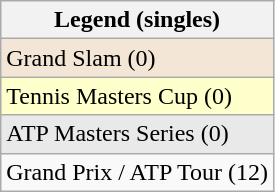<table class="wikitable sortable mw-collapsible mw-collapsed">
<tr>
<th>Legend (singles)</th>
</tr>
<tr style="background:#f3e6d7;">
<td>Grand Slam (0)</td>
</tr>
<tr style="background:#ffffcc;">
<td>Tennis Masters Cup (0)</td>
</tr>
<tr style="background:#e9e9e9;">
<td>ATP Masters Series (0)</td>
</tr>
<tr>
<td>Grand Prix / ATP Tour (12)</td>
</tr>
</table>
